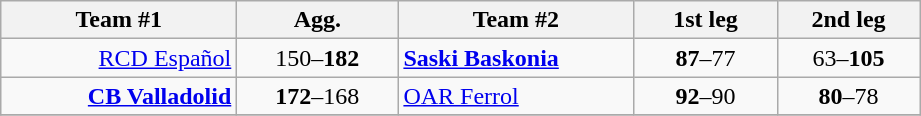<table class=wikitable style="text-align:center">
<tr>
<th width=150>Team #1</th>
<th width=100>Agg.</th>
<th width=150>Team #2</th>
<th width=88>1st leg</th>
<th width=88>2nd leg</th>
</tr>
<tr>
<td align=right><a href='#'>RCD Español</a></td>
<td>150–<strong>182</strong></td>
<td align=left><strong><a href='#'>Saski Baskonia</a></strong></td>
<td><strong>87</strong>–77</td>
<td>63–<strong>105</strong></td>
</tr>
<tr>
<td align=right><strong><a href='#'>CB Valladolid</a></strong></td>
<td><strong>172</strong>–168</td>
<td align=left><a href='#'>OAR Ferrol</a></td>
<td><strong>92</strong>–90</td>
<td><strong>80</strong>–78</td>
</tr>
<tr>
</tr>
</table>
